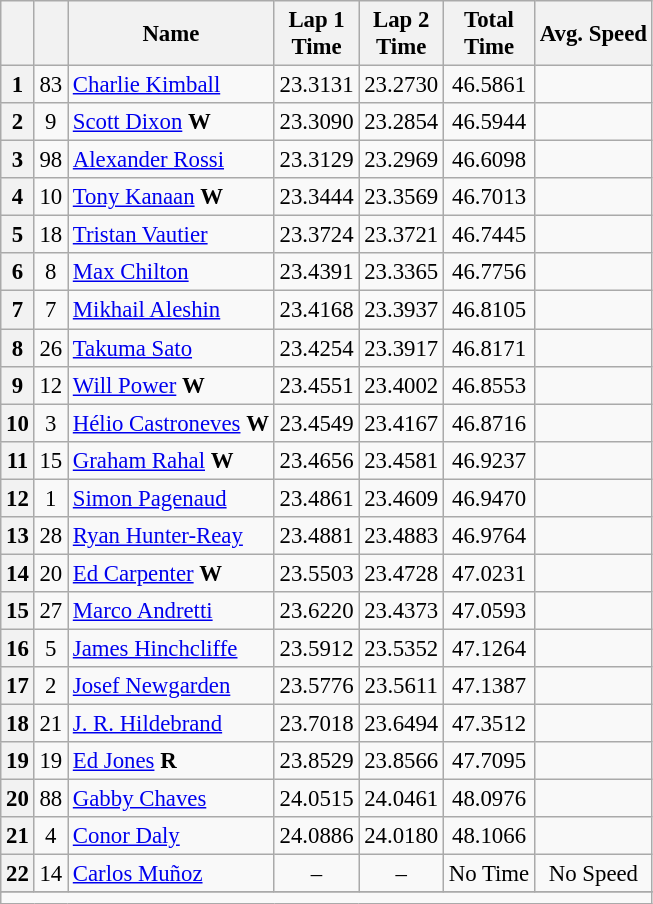<table class="wikitable sortable" style="text-align:center; font-size: 95%;">
<tr>
<th scope="col"></th>
<th scope="col"></th>
<th scope="col">Name</th>
<th scope="col">Lap 1<br>Time</th>
<th scope="col">Lap 2<br>Time</th>
<th scope="col">Total<br>Time</th>
<th scope="col">Avg. Speed</th>
</tr>
<tr>
<th scope="row">1</th>
<td>83</td>
<td align="left"> <a href='#'>Charlie Kimball</a></td>
<td>23.3131</td>
<td>23.2730</td>
<td>46.5861</td>
<td></td>
</tr>
<tr>
<th scope="row">2</th>
<td>9</td>
<td align="left"> <a href='#'>Scott Dixon</a> <strong><span>W</span></strong></td>
<td>23.3090</td>
<td>23.2854</td>
<td>46.5944</td>
<td></td>
</tr>
<tr>
<th scope="row">3</th>
<td>98</td>
<td align="left"> <a href='#'>Alexander Rossi</a></td>
<td>23.3129</td>
<td>23.2969</td>
<td>46.6098</td>
<td></td>
</tr>
<tr>
<th scope="row">4</th>
<td>10</td>
<td align="left"> <a href='#'>Tony Kanaan</a>  <strong><span>W</span></strong></td>
<td>23.3444</td>
<td>23.3569</td>
<td>46.7013</td>
<td></td>
</tr>
<tr>
<th scope="row">5</th>
<td>18</td>
<td align="left"> <a href='#'>Tristan Vautier</a></td>
<td>23.3724</td>
<td>23.3721</td>
<td>46.7445</td>
<td></td>
</tr>
<tr>
<th scope="row">6</th>
<td>8</td>
<td align="left"> <a href='#'>Max Chilton</a></td>
<td>23.4391</td>
<td>23.3365</td>
<td>46.7756</td>
<td></td>
</tr>
<tr>
<th scope="row">7</th>
<td>7</td>
<td align="left"> <a href='#'>Mikhail Aleshin</a></td>
<td>23.4168</td>
<td>23.3937</td>
<td>46.8105</td>
<td></td>
</tr>
<tr>
<th scope="row">8</th>
<td>26</td>
<td align="left"> <a href='#'>Takuma Sato</a></td>
<td>23.4254</td>
<td>23.3917</td>
<td>46.8171</td>
<td></td>
</tr>
<tr>
<th scope="row">9</th>
<td>12</td>
<td align="left"> <a href='#'>Will Power</a> <strong><span>W</span></strong></td>
<td>23.4551</td>
<td>23.4002</td>
<td>46.8553</td>
<td></td>
</tr>
<tr>
<th scope="row">10</th>
<td>3</td>
<td align="left"> <a href='#'>Hélio Castroneves</a> <strong><span>W</span></strong></td>
<td>23.4549</td>
<td>23.4167</td>
<td>46.8716</td>
<td></td>
</tr>
<tr>
<th scope="row">11</th>
<td>15</td>
<td align="left"> <a href='#'>Graham Rahal</a> <strong><span>W</span></strong></td>
<td>23.4656</td>
<td>23.4581</td>
<td>46.9237</td>
<td></td>
</tr>
<tr>
<th scope="row">12</th>
<td>1</td>
<td align="left"> <a href='#'>Simon Pagenaud</a></td>
<td>23.4861</td>
<td>23.4609</td>
<td>46.9470</td>
<td></td>
</tr>
<tr>
<th scope="row">13</th>
<td>28</td>
<td align="left"> <a href='#'>Ryan Hunter-Reay</a></td>
<td>23.4881</td>
<td>23.4883</td>
<td>46.9764</td>
<td></td>
</tr>
<tr>
<th scope="row">14</th>
<td>20</td>
<td align="left"> <a href='#'>Ed Carpenter</a> <strong><span>W</span></strong></td>
<td>23.5503</td>
<td>23.4728</td>
<td>47.0231</td>
<td></td>
</tr>
<tr>
<th scope="row">15</th>
<td>27</td>
<td align="left"> <a href='#'>Marco Andretti</a></td>
<td>23.6220</td>
<td>23.4373</td>
<td>47.0593</td>
<td></td>
</tr>
<tr>
<th scope="row">16</th>
<td>5</td>
<td align="left"> <a href='#'>James Hinchcliffe</a></td>
<td>23.5912</td>
<td>23.5352</td>
<td>47.1264</td>
<td></td>
</tr>
<tr>
<th scope="row">17</th>
<td>2</td>
<td align="left"> <a href='#'>Josef Newgarden</a></td>
<td>23.5776</td>
<td>23.5611</td>
<td>47.1387</td>
<td></td>
</tr>
<tr>
<th scope="row">18</th>
<td>21</td>
<td align="left"> <a href='#'>J. R. Hildebrand</a></td>
<td>23.7018</td>
<td>23.6494</td>
<td>47.3512</td>
<td></td>
</tr>
<tr>
<th scope="row">19</th>
<td>19</td>
<td align="left"> <a href='#'>Ed Jones</a> <strong><span>R</span></strong></td>
<td>23.8529</td>
<td>23.8566</td>
<td>47.7095</td>
<td></td>
</tr>
<tr>
<th scope="row">20</th>
<td>88</td>
<td align="left"> <a href='#'>Gabby Chaves</a></td>
<td>24.0515</td>
<td>24.0461</td>
<td>48.0976</td>
<td></td>
</tr>
<tr>
<th scope="row">21</th>
<td>4</td>
<td align="left"> <a href='#'>Conor Daly</a></td>
<td>24.0886</td>
<td>24.0180</td>
<td>48.1066</td>
<td></td>
</tr>
<tr>
<th scope="row">22</th>
<td>14</td>
<td align="left"> <a href='#'>Carlos Muñoz</a></td>
<td>–</td>
<td>–</td>
<td>No Time</td>
<td>No Speed</td>
</tr>
<tr>
</tr>
<tr class="sortbottom">
<td colspan="11"></td>
</tr>
</table>
